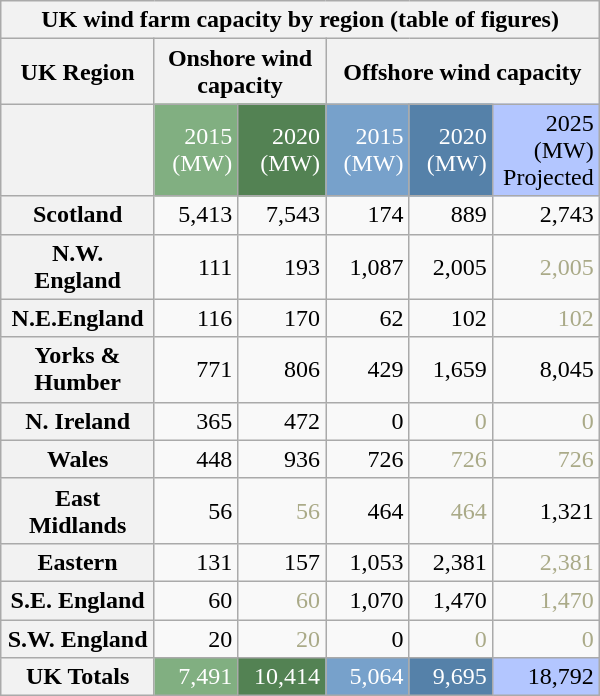<table class="wikitable floatright mw-collapsible mw-collapsed" style="width: 400px; text-align: right;">
<tr>
<th colspan="6" style="text-align: center;">UK wind farm capacity by region (table of figures)</th>
</tr>
<tr>
<th>UK Region</th>
<th colspan="2" style="text-align: center;">Onshore wind capacity</th>
<th colspan="3" style="text-align: center;">Offshore wind capacity</th>
</tr>
<tr>
<th></th>
<td style="background: #81AF81;color: white;">2015 (MW)</td>
<td style="background: #538253;color: white;">2020 (MW)</td>
<td style="background: #77A1CB;color: white;">2015 (MW)</td>
<td style="background: #5581A9;color: white;">2020 (MW)</td>
<td style="background: #b3c6ff;">2025 (MW)<br>Projected</td>
</tr>
<tr>
<th>Scotland</th>
<td>5,413</td>
<td>7,543</td>
<td>174</td>
<td>889</td>
<td>2,743</td>
</tr>
<tr>
<th>N.W. England</th>
<td>111</td>
<td>193</td>
<td>1,087</td>
<td>2,005</td>
<td style="color: #AAAA88;">2,005</td>
</tr>
<tr>
<th>N.E.England</th>
<td>116</td>
<td>170</td>
<td>62</td>
<td>102</td>
<td style="color: #AAAA88;">102</td>
</tr>
<tr>
<th>Yorks & Humber</th>
<td>771</td>
<td>806</td>
<td>429</td>
<td>1,659</td>
<td>8,045</td>
</tr>
<tr>
<th>N. Ireland</th>
<td>365</td>
<td>472</td>
<td>0</td>
<td style="color: #AAAA88;">0</td>
<td style="color: #AAAA88;">0</td>
</tr>
<tr>
<th>Wales</th>
<td>448</td>
<td>936</td>
<td>726</td>
<td style="color: #AAAA88;">726</td>
<td style="color: #AAAA88;">726</td>
</tr>
<tr>
<th>East Midlands</th>
<td>56</td>
<td style="color: #AAAA88;">56</td>
<td>464</td>
<td style="color: #AAAA88;">464</td>
<td>1,321</td>
</tr>
<tr>
<th>Eastern</th>
<td>131</td>
<td>157</td>
<td>1,053</td>
<td>2,381</td>
<td style="color: #AAAA88;">2,381</td>
</tr>
<tr>
<th>S.E. England</th>
<td>60</td>
<td style="color: #AAAA88;">60</td>
<td>1,070</td>
<td>1,470</td>
<td style="color: #AAAA88;">1,470</td>
</tr>
<tr>
<th>S.W. England</th>
<td>20</td>
<td style="color: #AAAA88;">20</td>
<td>0</td>
<td style="color: #AAAA88;">0</td>
<td style="color: #AAAA88;">0</td>
</tr>
<tr>
<th>UK Totals</th>
<td style="background: #81AF81;color: white;">7,491</td>
<td style="background: #538253;color: white;">10,414</td>
<td style="background: #77A1CB;color: white;">5,064</td>
<td style="background: #5581A9;color: white;">9,695</td>
<td style="background: #b3c6ff;">18,792</td>
</tr>
</table>
